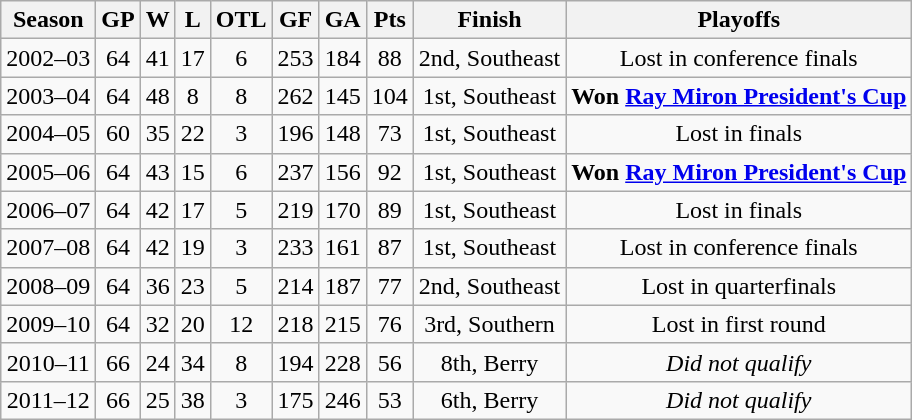<table class=wikitable style="text-align:center">
<tr>
<th>Season</th>
<th>GP</th>
<th>W</th>
<th>L</th>
<th>OTL</th>
<th>GF</th>
<th>GA</th>
<th>Pts</th>
<th>Finish</th>
<th>Playoffs</th>
</tr>
<tr>
<td>2002–03</td>
<td>64</td>
<td>41</td>
<td>17</td>
<td>6</td>
<td>253</td>
<td>184</td>
<td>88</td>
<td>2nd, Southeast</td>
<td>Lost in conference finals</td>
</tr>
<tr>
<td>2003–04</td>
<td>64</td>
<td>48</td>
<td>8</td>
<td>8</td>
<td>262</td>
<td>145</td>
<td>104</td>
<td>1st, Southeast</td>
<td><strong>Won <a href='#'>Ray Miron President's Cup</a></strong></td>
</tr>
<tr>
<td>2004–05</td>
<td>60</td>
<td>35</td>
<td>22</td>
<td>3</td>
<td>196</td>
<td>148</td>
<td>73</td>
<td>1st, Southeast</td>
<td>Lost in finals</td>
</tr>
<tr>
<td>2005–06</td>
<td>64</td>
<td>43</td>
<td>15</td>
<td>6</td>
<td>237</td>
<td>156</td>
<td>92</td>
<td>1st, Southeast</td>
<td><strong>Won <a href='#'>Ray Miron President's Cup</a></strong></td>
</tr>
<tr>
<td>2006–07</td>
<td>64</td>
<td>42</td>
<td>17</td>
<td>5</td>
<td>219</td>
<td>170</td>
<td>89</td>
<td>1st, Southeast</td>
<td>Lost in finals</td>
</tr>
<tr>
<td>2007–08</td>
<td>64</td>
<td>42</td>
<td>19</td>
<td>3</td>
<td>233</td>
<td>161</td>
<td>87</td>
<td>1st, Southeast</td>
<td>Lost in conference finals</td>
</tr>
<tr>
<td>2008–09</td>
<td>64</td>
<td>36</td>
<td>23</td>
<td>5</td>
<td>214</td>
<td>187</td>
<td>77</td>
<td>2nd, Southeast</td>
<td>Lost in quarterfinals</td>
</tr>
<tr>
<td>2009–10</td>
<td>64</td>
<td>32</td>
<td>20</td>
<td>12</td>
<td>218</td>
<td>215</td>
<td>76</td>
<td>3rd, Southern</td>
<td>Lost in first round</td>
</tr>
<tr>
<td>2010–11</td>
<td>66</td>
<td>24</td>
<td>34</td>
<td>8</td>
<td>194</td>
<td>228</td>
<td>56</td>
<td>8th, Berry</td>
<td><em>Did not qualify</em></td>
</tr>
<tr>
<td>2011–12</td>
<td>66</td>
<td>25</td>
<td>38</td>
<td>3</td>
<td>175</td>
<td>246</td>
<td>53</td>
<td>6th, Berry</td>
<td><em>Did not qualify</em></td>
</tr>
</table>
